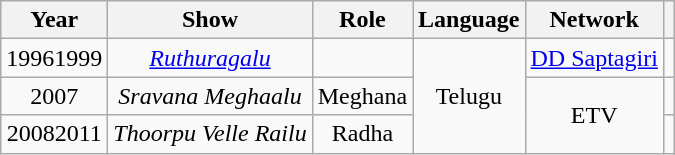<table class="wikitable" style="text-align:center;">
<tr>
<th>Year</th>
<th>Show</th>
<th>Role</th>
<th>Language</th>
<th>Network</th>
<th></th>
</tr>
<tr>
<td>19961999</td>
<td><em><a href='#'>Ruthuragalu</a></em></td>
<td></td>
<td rowspan="3">Telugu</td>
<td><a href='#'>DD Saptagiri</a></td>
<td></td>
</tr>
<tr>
<td>2007</td>
<td><em>Sravana Meghaalu</em></td>
<td>Meghana</td>
<td rowspan="2">ETV</td>
<td></td>
</tr>
<tr>
<td>20082011</td>
<td><em>Thoorpu Velle Railu</em></td>
<td>Radha</td>
<td></td>
</tr>
</table>
